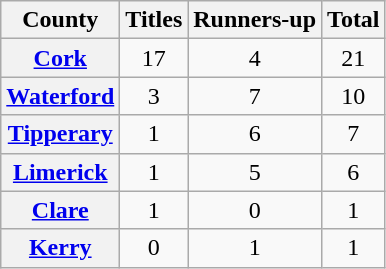<table class="wikitable plainrowheaders sortable">
<tr>
<th scope="col">County</th>
<th scope="col">Titles</th>
<th scope="col">Runners-up</th>
<th scope="col">Total</th>
</tr>
<tr align="center">
<th scope="row"> <a href='#'>Cork</a></th>
<td>17</td>
<td>4</td>
<td>21</td>
</tr>
<tr align="center">
<th scope="row"> <a href='#'>Waterford</a></th>
<td>3</td>
<td>7</td>
<td>10</td>
</tr>
<tr align="center">
<th scope="row"> <a href='#'>Tipperary</a></th>
<td>1</td>
<td>6</td>
<td>7</td>
</tr>
<tr align="center">
<th scope="row"> <a href='#'>Limerick</a></th>
<td>1</td>
<td>5</td>
<td>6</td>
</tr>
<tr align="center">
<th scope="row"> <a href='#'>Clare</a></th>
<td>1</td>
<td>0</td>
<td>1</td>
</tr>
<tr align="center">
<th scope="row"> <a href='#'>Kerry</a></th>
<td>0</td>
<td>1</td>
<td>1</td>
</tr>
</table>
